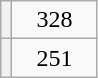<table class="wikitable">
<tr>
<th></th>
<td style="padding-left: 1em; padding-right: 1em">328</td>
</tr>
<tr>
<th></th>
<td style="padding-left: 1em; padding-right: 1em">251</td>
</tr>
</table>
